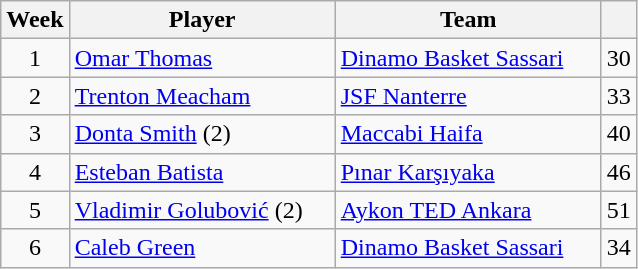<table class="wikitable sortable" style="text-align: center;">
<tr>
<th style="text-align:center;">Week</th>
<th style="text-align:center; width:170px;">Player</th>
<th style="text-align:center; width:170px;">Team</th>
<th style="text-align:center;"></th>
</tr>
<tr>
<td>1</td>
<td align="left"> <a href='#'>Omar Thomas</a></td>
<td align="left"> <a href='#'>Dinamo Basket Sassari</a></td>
<td>30</td>
</tr>
<tr>
<td>2</td>
<td align="left"> <a href='#'>Trenton Meacham</a></td>
<td align="left"> <a href='#'>JSF Nanterre</a></td>
<td>33</td>
</tr>
<tr>
<td>3</td>
<td align="left"> <a href='#'>Donta Smith</a> (2)</td>
<td align="left"> <a href='#'>Maccabi Haifa</a></td>
<td>40</td>
</tr>
<tr>
<td>4</td>
<td align="left"> <a href='#'>Esteban Batista</a></td>
<td align="left"> <a href='#'>Pınar Karşıyaka</a></td>
<td>46</td>
</tr>
<tr>
<td>5</td>
<td align="left"> <a href='#'>Vladimir Golubović</a> (2)</td>
<td align="left"> <a href='#'>Aykon TED Ankara</a></td>
<td>51</td>
</tr>
<tr>
<td>6</td>
<td align="left"> <a href='#'>Caleb Green</a></td>
<td align="left"> <a href='#'>Dinamo Basket Sassari</a></td>
<td>34</td>
</tr>
</table>
